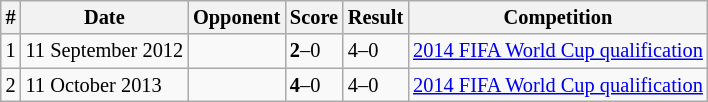<table class="wikitable sortable" style="font-size:85%">
<tr>
<th>#</th>
<th>Date</th>
<th>Opponent</th>
<th>Score</th>
<th>Result</th>
<th>Competition</th>
</tr>
<tr>
<td>1</td>
<td>11 September 2012</td>
<td></td>
<td><strong>2</strong>–0</td>
<td>4–0</td>
<td><a href='#'>2014 FIFA World Cup qualification</a></td>
</tr>
<tr>
<td>2</td>
<td>11 October 2013</td>
<td></td>
<td><strong>4</strong>–0</td>
<td>4–0</td>
<td><a href='#'>2014 FIFA World Cup qualification</a></td>
</tr>
</table>
